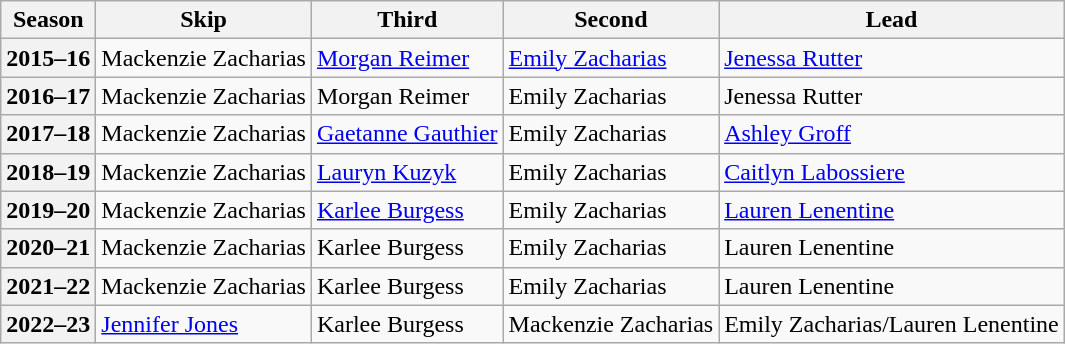<table class="wikitable">
<tr>
<th scope="col">Season</th>
<th scope="col">Skip</th>
<th scope="col">Third</th>
<th scope="col">Second</th>
<th scope="col">Lead</th>
</tr>
<tr>
<th scope="row">2015–16</th>
<td>Mackenzie Zacharias</td>
<td><a href='#'>Morgan Reimer</a></td>
<td><a href='#'>Emily Zacharias</a></td>
<td><a href='#'>Jenessa Rutter</a></td>
</tr>
<tr>
<th scope="row">2016–17</th>
<td>Mackenzie Zacharias</td>
<td>Morgan Reimer</td>
<td>Emily Zacharias</td>
<td>Jenessa Rutter</td>
</tr>
<tr>
<th scope="row">2017–18</th>
<td>Mackenzie Zacharias</td>
<td><a href='#'>Gaetanne Gauthier</a></td>
<td>Emily Zacharias</td>
<td><a href='#'>Ashley Groff</a></td>
</tr>
<tr>
<th scope="row">2018–19</th>
<td>Mackenzie Zacharias</td>
<td><a href='#'>Lauryn Kuzyk</a></td>
<td>Emily Zacharias</td>
<td><a href='#'>Caitlyn Labossiere</a></td>
</tr>
<tr>
<th scope="row">2019–20</th>
<td>Mackenzie Zacharias</td>
<td><a href='#'>Karlee Burgess</a></td>
<td>Emily Zacharias</td>
<td><a href='#'>Lauren Lenentine</a></td>
</tr>
<tr>
<th scope="row">2020–21</th>
<td>Mackenzie Zacharias</td>
<td>Karlee Burgess</td>
<td>Emily Zacharias</td>
<td>Lauren Lenentine</td>
</tr>
<tr>
<th scope="row">2021–22</th>
<td>Mackenzie Zacharias</td>
<td>Karlee Burgess</td>
<td>Emily Zacharias</td>
<td>Lauren Lenentine</td>
</tr>
<tr>
<th scope="row">2022–23</th>
<td><a href='#'>Jennifer Jones</a></td>
<td>Karlee Burgess</td>
<td>Mackenzie Zacharias</td>
<td>Emily Zacharias/Lauren Lenentine</td>
</tr>
</table>
